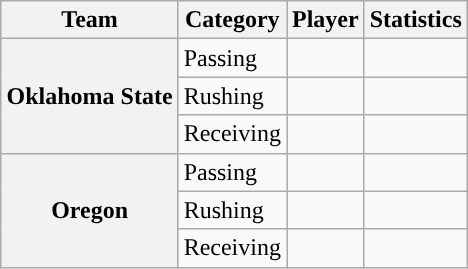<table class="wikitable" style="float:right">
<tr>
<th>Team</th>
<th>Category</th>
<th>Player</th>
<th>Statistics</th>
</tr>
<tr>
<th rowspan=3>Oklahoma State</th>
<td>Passing</td>
<td></td>
<td></td>
</tr>
<tr>
<td>Rushing</td>
<td></td>
<td></td>
</tr>
<tr>
<td>Receiving</td>
<td></td>
<td></td>
</tr>
<tr>
<th rowspan=3>Oregon</th>
<td>Passing</td>
<td></td>
<td></td>
</tr>
<tr>
<td>Rushing</td>
<td></td>
<td></td>
</tr>
<tr>
<td>Receiving</td>
<td></td>
<td></td>
</tr>
</table>
